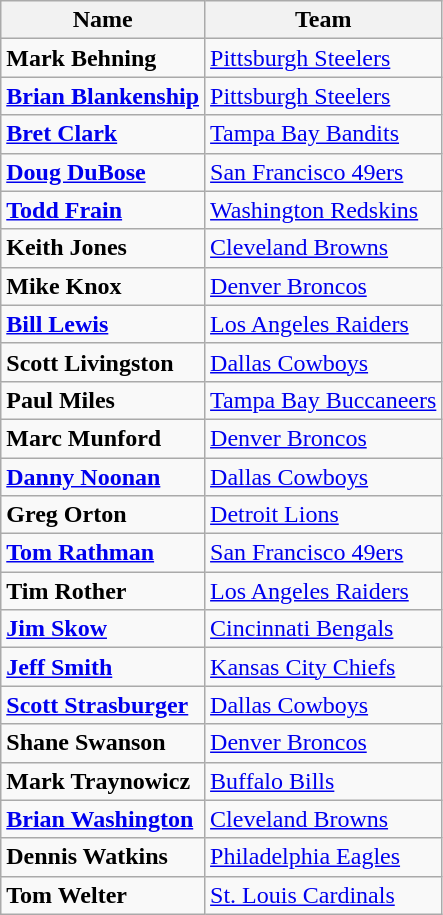<table class="wikitable">
<tr>
<th>Name</th>
<th>Team</th>
</tr>
<tr>
<td><strong>Mark Behning</strong></td>
<td><a href='#'>Pittsburgh Steelers</a></td>
</tr>
<tr>
<td><strong><a href='#'>Brian Blankenship</a></strong></td>
<td><a href='#'>Pittsburgh Steelers</a></td>
</tr>
<tr>
<td><strong><a href='#'>Bret Clark</a></strong></td>
<td><a href='#'>Tampa Bay Bandits</a></td>
</tr>
<tr>
<td><strong><a href='#'>Doug DuBose</a></strong></td>
<td><a href='#'>San Francisco 49ers</a></td>
</tr>
<tr>
<td><strong><a href='#'>Todd Frain</a></strong></td>
<td><a href='#'>Washington Redskins</a></td>
</tr>
<tr>
<td><strong>Keith Jones</strong></td>
<td><a href='#'>Cleveland Browns</a></td>
</tr>
<tr>
<td><strong>Mike Knox</strong></td>
<td><a href='#'>Denver Broncos</a></td>
</tr>
<tr>
<td><strong><a href='#'>Bill Lewis</a></strong></td>
<td><a href='#'>Los Angeles Raiders</a></td>
</tr>
<tr>
<td><strong>Scott Livingston</strong></td>
<td><a href='#'>Dallas Cowboys</a></td>
</tr>
<tr>
<td><strong>Paul Miles</strong></td>
<td><a href='#'>Tampa Bay Buccaneers</a></td>
</tr>
<tr>
<td><strong>Marc Munford</strong></td>
<td><a href='#'>Denver Broncos</a></td>
</tr>
<tr>
<td><strong><a href='#'>Danny Noonan</a></strong></td>
<td><a href='#'>Dallas Cowboys</a></td>
</tr>
<tr>
<td><strong>Greg Orton</strong></td>
<td><a href='#'>Detroit Lions</a></td>
</tr>
<tr>
<td><strong><a href='#'>Tom Rathman</a></strong></td>
<td><a href='#'>San Francisco 49ers</a></td>
</tr>
<tr>
<td><strong>Tim Rother</strong></td>
<td><a href='#'>Los Angeles Raiders</a></td>
</tr>
<tr>
<td><strong><a href='#'>Jim Skow</a></strong></td>
<td><a href='#'>Cincinnati Bengals</a></td>
</tr>
<tr>
<td><strong><a href='#'>Jeff Smith</a></strong></td>
<td><a href='#'>Kansas City Chiefs</a></td>
</tr>
<tr>
<td><strong><a href='#'>Scott Strasburger</a></strong></td>
<td><a href='#'>Dallas Cowboys</a></td>
</tr>
<tr>
<td><strong>Shane Swanson</strong></td>
<td><a href='#'>Denver Broncos</a></td>
</tr>
<tr>
<td><strong>Mark Traynowicz</strong></td>
<td><a href='#'>Buffalo Bills</a></td>
</tr>
<tr>
<td><strong><a href='#'>Brian Washington</a></strong></td>
<td><a href='#'>Cleveland Browns</a></td>
</tr>
<tr>
<td><strong>Dennis Watkins</strong></td>
<td><a href='#'>Philadelphia Eagles</a></td>
</tr>
<tr>
<td><strong>Tom Welter</strong></td>
<td><a href='#'>St. Louis Cardinals</a></td>
</tr>
</table>
